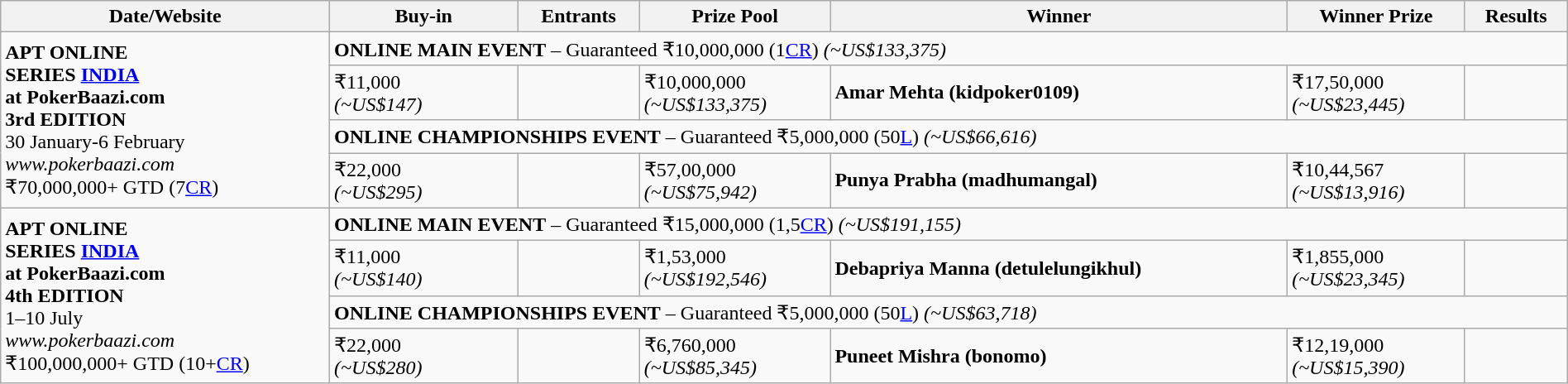<table class="wikitable" width="100%">
<tr>
<th width="21%">Date/Website</th>
<th width="12%">Buy-in</th>
<th !width="11%">Entrants</th>
<th !width="14%">Prize Pool</th>
<th !width="18%">Winner</th>
<th !width="14%">Winner Prize</th>
<th !width="11%">Results</th>
</tr>
<tr>
<td rowspan="4"> <strong>APT ONLINE<br>SERIES <a href='#'>INDIA</a><br>at PokerBaazi.com<br>3rd EDITION</strong><br>30 January-6 February<br><em>www.pokerbaazi.com</em><br>₹70,000,000+ GTD (7<a href='#'>CR</a>)<br></td>
<td colspan="6"><strong>ONLINE MAIN EVENT</strong> – Guaranteed ₹10,000,000 (1<a href='#'>CR</a>) <em>(~US$133,375)</em></td>
</tr>
<tr>
<td>₹11,000<br><em>(~US$147)</em></td>
<td></td>
<td>₹10,000,000<br><em>(~US$133,375)</em></td>
<td> <strong>Amar Mehta (kidpoker0109)</strong></td>
<td>₹17,50,000<br><em>(~US$23,445)</em></td>
<td></td>
</tr>
<tr>
<td colspan="6"><strong>ONLINE CHAMPIONSHIPS EVENT</strong> – Guaranteed ₹5,000,000 (50<a href='#'>L</a>) <em>(~US$66,616)</em></td>
</tr>
<tr>
<td>₹22,000<br><em>(~US$295)</em></td>
<td></td>
<td>₹57,00,000<br><em>(~US$75,942)</em></td>
<td> <strong>Punya Prabha (madhumangal)</strong></td>
<td>₹10,44,567<br><em>(~US$13,916)</em></td>
<td></td>
</tr>
<tr>
<td rowspan="4"> <strong>APT ONLINE<br>SERIES <a href='#'>INDIA</a><br>at PokerBaazi.com<br>4th EDITION</strong><br>1–10 July<br><em>www.pokerbaazi.com</em><br>₹100,000,000+ GTD (10+<a href='#'>CR</a>)<br></td>
<td colspan="6"><strong>ONLINE MAIN EVENT</strong> – Guaranteed ₹15,000,000 (1,5<a href='#'>CR</a>) <em>(~US$191,155)</em></td>
</tr>
<tr>
<td>₹11,000<br><em>(~US$140)</em></td>
<td></td>
<td>₹1,53,000<br><em>(~US$192,546)</em></td>
<td> <strong>Debapriya Manna (detulelungikhul)</strong></td>
<td>₹1,855,000<br><em>(~US$23,345)</em></td>
<td></td>
</tr>
<tr>
<td colspan="6"><strong>ONLINE CHAMPIONSHIPS EVENT</strong> – Guaranteed ₹5,000,000 (50<a href='#'>L</a>) <em>(~US$63,718)</em></td>
</tr>
<tr>
<td>₹22,000<br><em>(~US$280)</em></td>
<td></td>
<td>₹6,760,000<br><em>(~US$85,345)</em></td>
<td> <strong>Puneet Mishra (bonomo)</strong></td>
<td>₹12,19,000<br><em>(~US$15,390)</em></td>
<td></td>
</tr>
</table>
